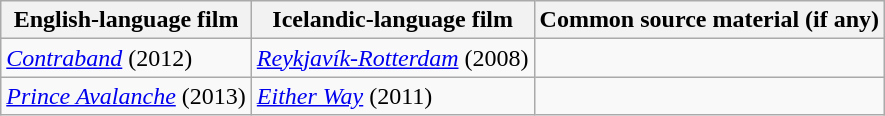<table class="wikitable">
<tr>
<th>English-language film</th>
<th>Icelandic-language film</th>
<th>Common source material (if any)</th>
</tr>
<tr>
<td><em><a href='#'>Contraband</a></em> (2012)</td>
<td><em><a href='#'>Reykjavík-Rotterdam</a></em> (2008)</td>
<td></td>
</tr>
<tr>
<td><em><a href='#'>Prince Avalanche</a></em> (2013)</td>
<td><em><a href='#'>Either Way</a></em> (2011)</td>
<td></td>
</tr>
</table>
